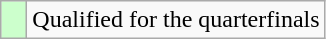<table class="wikitable">
<tr>
<td width=10px bgcolor="#ccffcc"></td>
<td>Qualified for the quarterfinals</td>
</tr>
</table>
